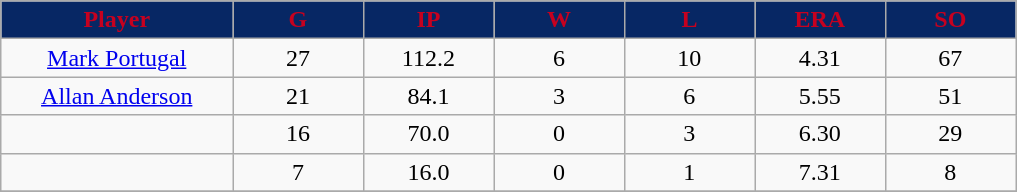<table class="wikitable sortable">
<tr>
<th style="background:#072764;color:#c6011f;" width="16%">Player</th>
<th style="background:#072764;color:#c6011f;" width="9%">G</th>
<th style="background:#072764;color:#c6011f;" width="9%">IP</th>
<th style="background:#072764;color:#c6011f;" width="9%">W</th>
<th style="background:#072764;color:#c6011f;" width="9%">L</th>
<th style="background:#072764;color:#c6011f;" width="9%">ERA</th>
<th style="background:#072764;color:#c6011f;" width="9%">SO</th>
</tr>
<tr align="center">
<td><a href='#'>Mark Portugal</a></td>
<td>27</td>
<td>112.2</td>
<td>6</td>
<td>10</td>
<td>4.31</td>
<td>67</td>
</tr>
<tr align=center>
<td><a href='#'>Allan Anderson</a></td>
<td>21</td>
<td>84.1</td>
<td>3</td>
<td>6</td>
<td>5.55</td>
<td>51</td>
</tr>
<tr align=center>
<td></td>
<td>16</td>
<td>70.0</td>
<td>0</td>
<td>3</td>
<td>6.30</td>
<td>29</td>
</tr>
<tr align="center">
<td></td>
<td>7</td>
<td>16.0</td>
<td>0</td>
<td>1</td>
<td>7.31</td>
<td>8</td>
</tr>
<tr align="center">
</tr>
</table>
